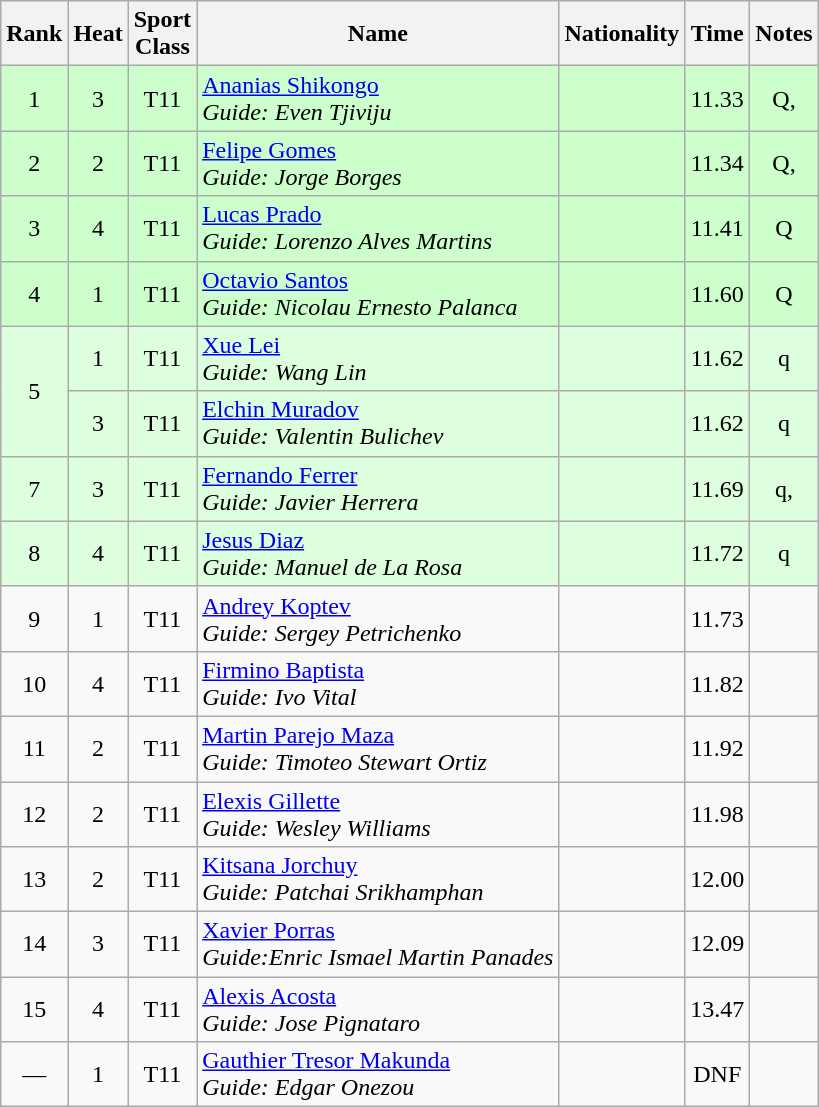<table class="wikitable sortable" style="text-align:center">
<tr>
<th>Rank</th>
<th>Heat</th>
<th>Sport<br>Class</th>
<th>Name</th>
<th>Nationality</th>
<th>Time</th>
<th>Notes</th>
</tr>
<tr bgcolor=ccffcc>
<td>1</td>
<td>3</td>
<td>T11</td>
<td align=left><a href='#'>Ananias Shikongo</a><br><em>Guide: Even Tjiviju</em></td>
<td align=left></td>
<td>11.33</td>
<td>Q, </td>
</tr>
<tr bgcolor=ccffcc>
<td>2</td>
<td>2</td>
<td>T11</td>
<td align=left><a href='#'>Felipe Gomes</a><br><em>Guide: Jorge Borges</em></td>
<td align=left></td>
<td>11.34</td>
<td>Q, </td>
</tr>
<tr bgcolor=ccffcc>
<td>3</td>
<td>4</td>
<td>T11</td>
<td align=left><a href='#'>Lucas Prado</a><br><em>Guide: Lorenzo Alves Martins</em></td>
<td align=left></td>
<td>11.41</td>
<td>Q</td>
</tr>
<tr bgcolor=ccffcc>
<td>4</td>
<td>1</td>
<td>T11</td>
<td align=left><a href='#'>Octavio Santos</a><br><em>Guide: Nicolau Ernesto Palanca</em></td>
<td align=left></td>
<td>11.60</td>
<td>Q</td>
</tr>
<tr bgcolor=ddffdd>
<td rowspan=2>5</td>
<td>1</td>
<td>T11</td>
<td align=left><a href='#'>Xue Lei</a><br><em>Guide: Wang Lin</em></td>
<td align=left></td>
<td>11.62</td>
<td>q</td>
</tr>
<tr bgcolor=ddffdd>
<td>3</td>
<td>T11</td>
<td align=left><a href='#'>Elchin Muradov</a><br><em>Guide: Valentin Bulichev</em></td>
<td align=left></td>
<td>11.62</td>
<td>q</td>
</tr>
<tr bgcolor=ddffdd>
<td>7</td>
<td>3</td>
<td>T11</td>
<td align=left><a href='#'>Fernando Ferrer</a><br><em>Guide: Javier Herrera</em></td>
<td align=left></td>
<td>11.69</td>
<td>q, </td>
</tr>
<tr bgcolor=ddffdd>
<td>8</td>
<td>4</td>
<td>T11</td>
<td align=left><a href='#'>Jesus Diaz</a><br><em>Guide: Manuel de La Rosa</em></td>
<td align=left></td>
<td>11.72</td>
<td>q</td>
</tr>
<tr>
<td>9</td>
<td>1</td>
<td>T11</td>
<td align=left><a href='#'>Andrey Koptev</a><br><em>Guide: Sergey Petrichenko</em></td>
<td align=left></td>
<td>11.73</td>
<td></td>
</tr>
<tr>
<td>10</td>
<td>4</td>
<td>T11</td>
<td align=left><a href='#'>Firmino Baptista</a><br><em>Guide: Ivo Vital</em></td>
<td align=left></td>
<td>11.82</td>
<td></td>
</tr>
<tr>
<td>11</td>
<td>2</td>
<td>T11</td>
<td align=left><a href='#'>Martin Parejo Maza</a><br><em>Guide: Timoteo Stewart Ortiz</em></td>
<td align=left></td>
<td>11.92</td>
<td></td>
</tr>
<tr>
<td>12</td>
<td>2</td>
<td>T11</td>
<td align=left><a href='#'>Elexis Gillette</a><br><em>Guide: Wesley Williams</em></td>
<td align=left></td>
<td>11.98</td>
<td></td>
</tr>
<tr>
<td>13</td>
<td>2</td>
<td>T11</td>
<td align=left><a href='#'>Kitsana Jorchuy</a><br><em>Guide: Patchai Srikhamphan</em></td>
<td align=left></td>
<td>12.00</td>
<td></td>
</tr>
<tr>
<td>14</td>
<td>3</td>
<td>T11</td>
<td align=left><a href='#'>Xavier Porras</a><br><em>Guide:Enric Ismael Martin Panades</em></td>
<td align=left></td>
<td>12.09</td>
<td></td>
</tr>
<tr>
<td>15</td>
<td>4</td>
<td>T11</td>
<td align=left><a href='#'>Alexis Acosta</a><br><em>Guide: Jose Pignataro</em></td>
<td align=left></td>
<td>13.47</td>
<td></td>
</tr>
<tr>
<td>—</td>
<td>1</td>
<td>T11</td>
<td align=left><a href='#'>Gauthier Tresor Makunda</a><br><em>Guide: Edgar Onezou</em></td>
<td align=left></td>
<td>DNF</td>
<td></td>
</tr>
</table>
